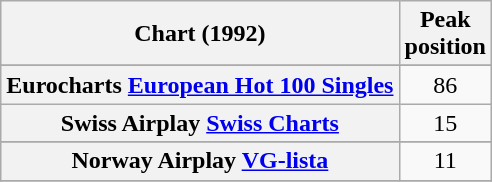<table class="wikitable sortable plainrowheaders" style="text-align:center;">
<tr>
<th scope="col">Chart (1992)</th>
<th scope="col">Peak<br>position</th>
</tr>
<tr>
</tr>
<tr>
</tr>
<tr>
<th scope="row">Eurocharts <a href='#'>European Hot 100 Singles</a></th>
<td align="center">86</td>
</tr>
<tr>
<th scope="row">Swiss Airplay <a href='#'>Swiss Charts</a></th>
<td align="center">15</td>
</tr>
<tr>
</tr>
<tr>
<th scope="row">Norway Airplay <a href='#'>VG-lista</a></th>
<td align="center">11</td>
</tr>
<tr>
</tr>
</table>
